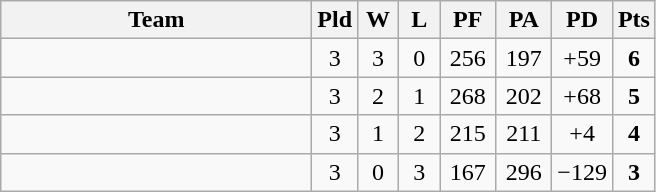<table class="wikitable" style="text-align:center;">
<tr>
<th width=200>Team</th>
<th width=20>Pld</th>
<th width=20>W</th>
<th width=20>L</th>
<th width=30>PF</th>
<th width=30>PA</th>
<th width=30>PD</th>
<th width=20>Pts</th>
</tr>
<tr>
<td align=left></td>
<td>3</td>
<td>3</td>
<td>0</td>
<td>256</td>
<td>197</td>
<td>+59</td>
<td><strong>6</strong></td>
</tr>
<tr>
<td align=left></td>
<td>3</td>
<td>2</td>
<td>1</td>
<td>268</td>
<td>202</td>
<td>+68</td>
<td><strong>5</strong></td>
</tr>
<tr>
<td align=left></td>
<td>3</td>
<td>1</td>
<td>2</td>
<td>215</td>
<td>211</td>
<td>+4</td>
<td><strong>4</strong></td>
</tr>
<tr>
<td align=left></td>
<td>3</td>
<td>0</td>
<td>3</td>
<td>167</td>
<td>296</td>
<td>−129</td>
<td><strong>3</strong></td>
</tr>
</table>
